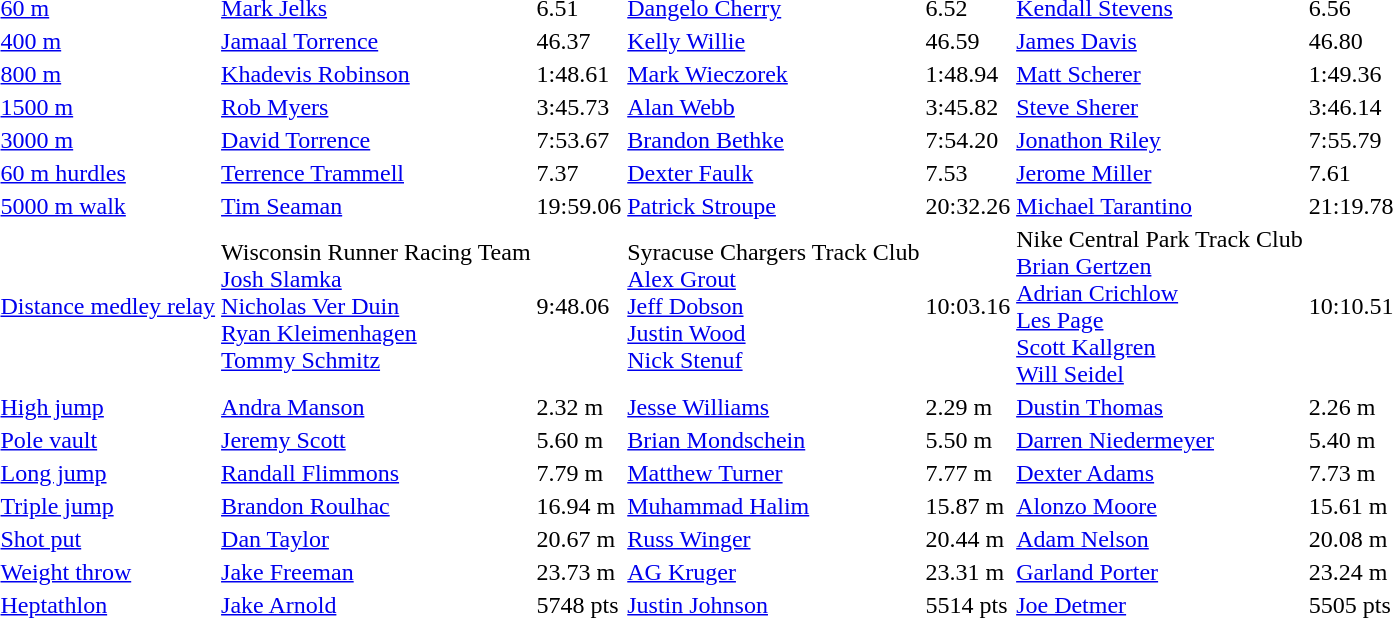<table>
<tr>
<td><a href='#'>60 m</a></td>
<td><a href='#'>Mark Jelks</a></td>
<td>6.51</td>
<td><a href='#'>Dangelo Cherry</a></td>
<td>6.52</td>
<td><a href='#'>Kendall Stevens</a></td>
<td>6.56</td>
</tr>
<tr>
<td><a href='#'>400 m</a></td>
<td><a href='#'>Jamaal Torrence</a></td>
<td>46.37</td>
<td><a href='#'>Kelly Willie</a></td>
<td>46.59</td>
<td><a href='#'>James Davis</a></td>
<td>46.80</td>
</tr>
<tr>
<td><a href='#'>800 m</a></td>
<td><a href='#'>Khadevis Robinson</a></td>
<td>1:48.61</td>
<td><a href='#'>Mark Wieczorek</a></td>
<td>1:48.94</td>
<td><a href='#'>Matt Scherer</a></td>
<td>1:49.36</td>
</tr>
<tr>
<td><a href='#'>1500 m</a></td>
<td><a href='#'>Rob Myers</a></td>
<td>3:45.73</td>
<td><a href='#'>Alan Webb</a></td>
<td>3:45.82</td>
<td><a href='#'>Steve Sherer</a></td>
<td>3:46.14</td>
</tr>
<tr>
<td><a href='#'>3000 m</a></td>
<td><a href='#'>David Torrence</a></td>
<td>7:53.67</td>
<td><a href='#'>Brandon Bethke</a></td>
<td>7:54.20</td>
<td><a href='#'>Jonathon Riley</a></td>
<td>7:55.79</td>
</tr>
<tr>
<td><a href='#'>60 m hurdles</a></td>
<td><a href='#'>Terrence Trammell</a></td>
<td>7.37</td>
<td><a href='#'>Dexter Faulk</a></td>
<td>7.53</td>
<td><a href='#'>Jerome Miller</a></td>
<td>7.61</td>
</tr>
<tr>
<td><a href='#'>5000 m walk</a></td>
<td><a href='#'>Tim Seaman</a></td>
<td>19:59.06</td>
<td><a href='#'>Patrick Stroupe</a></td>
<td>20:32.26</td>
<td><a href='#'>Michael Tarantino</a></td>
<td>21:19.78</td>
</tr>
<tr>
<td><a href='#'>Distance medley relay</a></td>
<td>Wisconsin Runner Racing Team<br><a href='#'>Josh Slamka</a><br><a href='#'>Nicholas Ver Duin</a><br><a href='#'>Ryan Kleimenhagen</a><br><a href='#'>Tommy Schmitz</a></td>
<td>9:48.06</td>
<td>Syracuse Chargers Track Club<br><a href='#'>Alex Grout</a><br><a href='#'>Jeff Dobson</a><br><a href='#'>Justin Wood</a><br><a href='#'>Nick Stenuf</a></td>
<td>10:03.16</td>
<td>Nike Central Park Track Club<br><a href='#'>Brian Gertzen</a><br><a href='#'>Adrian Crichlow</a><br><a href='#'>Les Page</a><br><a href='#'>Scott Kallgren</a><br><a href='#'>Will Seidel</a></td>
<td>10:10.51</td>
</tr>
<tr>
<td><a href='#'>High jump</a></td>
<td><a href='#'>Andra Manson</a></td>
<td>2.32 m</td>
<td><a href='#'>Jesse Williams</a></td>
<td>2.29 m</td>
<td><a href='#'>Dustin Thomas</a></td>
<td>2.26 m</td>
</tr>
<tr>
<td><a href='#'>Pole vault</a></td>
<td><a href='#'>Jeremy Scott</a></td>
<td>5.60 m</td>
<td><a href='#'>Brian Mondschein</a></td>
<td>5.50 m</td>
<td><a href='#'>Darren Niedermeyer</a></td>
<td>5.40 m</td>
</tr>
<tr>
<td><a href='#'>Long jump</a></td>
<td><a href='#'>Randall Flimmons</a></td>
<td>7.79 m</td>
<td><a href='#'>Matthew Turner</a></td>
<td>7.77 m</td>
<td><a href='#'>Dexter Adams</a></td>
<td>7.73 m</td>
</tr>
<tr>
<td><a href='#'>Triple jump</a></td>
<td><a href='#'>Brandon Roulhac</a></td>
<td>16.94 m</td>
<td><a href='#'>Muhammad Halim</a></td>
<td>15.87 m</td>
<td><a href='#'>Alonzo Moore</a></td>
<td>15.61 m</td>
</tr>
<tr>
<td><a href='#'>Shot put</a></td>
<td><a href='#'>Dan Taylor</a></td>
<td>20.67 m</td>
<td><a href='#'>Russ Winger</a></td>
<td>20.44 m</td>
<td><a href='#'>Adam Nelson</a></td>
<td>20.08 m</td>
</tr>
<tr>
<td><a href='#'>Weight throw</a></td>
<td><a href='#'>Jake Freeman</a></td>
<td>23.73 m</td>
<td><a href='#'>AG Kruger</a></td>
<td>23.31 m</td>
<td><a href='#'>Garland Porter</a></td>
<td>23.24 m</td>
</tr>
<tr>
<td><a href='#'>Heptathlon</a></td>
<td><a href='#'>Jake Arnold</a></td>
<td>5748 pts</td>
<td><a href='#'>Justin Johnson</a></td>
<td>5514 pts</td>
<td><a href='#'>Joe Detmer</a></td>
<td>5505 pts</td>
</tr>
</table>
